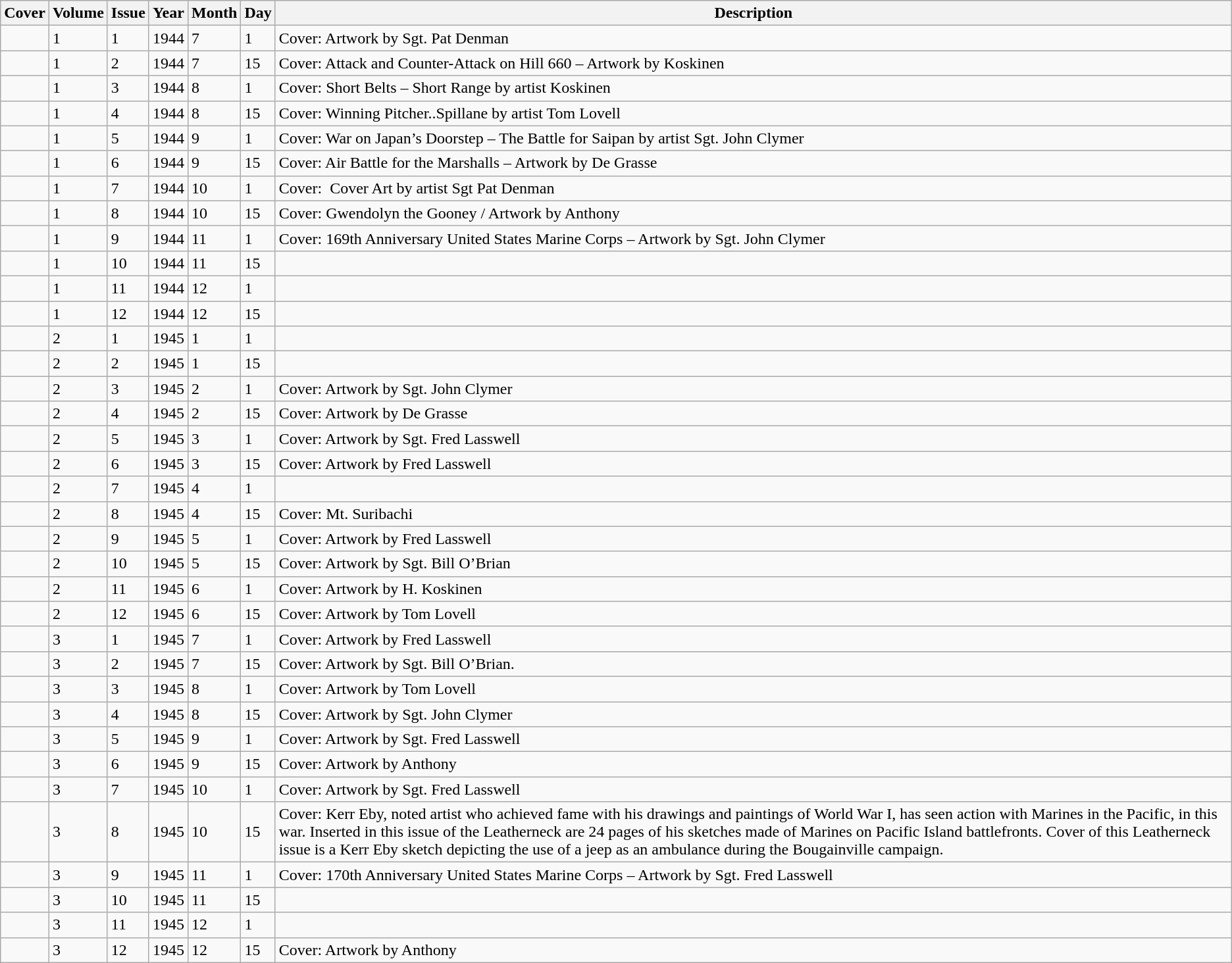<table class="wikitable sortable">
<tr>
<th>Cover</th>
<th>Volume</th>
<th>Issue</th>
<th>Year</th>
<th>Month</th>
<th>Day</th>
<th>Description</th>
</tr>
<tr>
<td></td>
<td>1</td>
<td>1</td>
<td>1944</td>
<td>7</td>
<td>1</td>
<td>Cover:  Artwork by Sgt. Pat Denman</td>
</tr>
<tr>
<td></td>
<td>1</td>
<td>2</td>
<td>1944</td>
<td>7</td>
<td>15</td>
<td>Cover:  Attack and Counter-Attack on Hill 660 – Artwork by Koskinen  </td>
</tr>
<tr>
<td></td>
<td>1</td>
<td>3</td>
<td>1944</td>
<td>8</td>
<td>1</td>
<td>Cover:  Short Belts – Short Range by artist Koskinen</td>
</tr>
<tr>
<td></td>
<td>1</td>
<td>4</td>
<td>1944</td>
<td>8</td>
<td>15</td>
<td>Cover:  Winning Pitcher..Spillane by artist Tom Lovell  </td>
</tr>
<tr>
<td></td>
<td>1</td>
<td>5</td>
<td>1944</td>
<td>9</td>
<td>1</td>
<td>Cover:  War on Japan’s Doorstep – The Battle for Saipan by artist Sgt. John  Clymer</td>
</tr>
<tr>
<td></td>
<td>1</td>
<td>6</td>
<td>1944</td>
<td>9</td>
<td>15</td>
<td>Cover:  Air Battle for the Marshalls – Artwork by De Grasse  </td>
</tr>
<tr>
<td></td>
<td>1</td>
<td>7</td>
<td>1944</td>
<td>10</td>
<td>1</td>
<td>Cover:  Cover Art by artist Sgt Pat Denman</td>
</tr>
<tr>
<td></td>
<td>1</td>
<td>8</td>
<td>1944</td>
<td>10</td>
<td>15</td>
<td>Cover:  Gwendolyn the Gooney / Artwork by Anthony  </td>
</tr>
<tr>
<td></td>
<td>1</td>
<td>9</td>
<td>1944</td>
<td>11</td>
<td>1</td>
<td>Cover:  169th Anniversary United States Marine Corps – Artwork by Sgt. John  Clymer</td>
</tr>
<tr>
<td></td>
<td>1</td>
<td>10</td>
<td>1944</td>
<td>11</td>
<td>15</td>
<td></td>
</tr>
<tr>
<td></td>
<td>1</td>
<td>11</td>
<td>1944</td>
<td>12</td>
<td>1</td>
<td></td>
</tr>
<tr>
<td></td>
<td>1</td>
<td>12</td>
<td>1944</td>
<td>12</td>
<td>15</td>
<td></td>
</tr>
<tr>
<td></td>
<td>2</td>
<td>1</td>
<td>1945</td>
<td>1</td>
<td>1</td>
<td></td>
</tr>
<tr>
<td></td>
<td>2</td>
<td>2</td>
<td>1945</td>
<td>1</td>
<td>15</td>
<td></td>
</tr>
<tr>
<td></td>
<td>2</td>
<td>3</td>
<td>1945</td>
<td>2</td>
<td>1</td>
<td>Cover:  Artwork by Sgt. John Clymer  </td>
</tr>
<tr>
<td></td>
<td>2</td>
<td>4</td>
<td>1945</td>
<td>2</td>
<td>15</td>
<td>Cover:  Artwork by De Grasse</td>
</tr>
<tr>
<td></td>
<td>2</td>
<td>5</td>
<td>1945</td>
<td>3</td>
<td>1</td>
<td>Cover:  Artwork by Sgt. Fred Lasswell</td>
</tr>
<tr>
<td></td>
<td>2</td>
<td>6</td>
<td>1945</td>
<td>3</td>
<td>15</td>
<td>Cover:  Artwork by Fred Lasswell</td>
</tr>
<tr>
<td></td>
<td>2</td>
<td>7</td>
<td>1945</td>
<td>4</td>
<td>1</td>
<td></td>
</tr>
<tr>
<td></td>
<td>2</td>
<td>8</td>
<td>1945</td>
<td>4</td>
<td>15</td>
<td>Cover:  Mt. Suribachi  </td>
</tr>
<tr>
<td></td>
<td>2</td>
<td>9</td>
<td>1945</td>
<td>5</td>
<td>1</td>
<td>Cover:  Artwork by Fred Lasswell</td>
</tr>
<tr>
<td></td>
<td>2</td>
<td>10</td>
<td>1945</td>
<td>5</td>
<td>15</td>
<td>Cover:  Artwork by Sgt. Bill O’Brian</td>
</tr>
<tr>
<td></td>
<td>2</td>
<td>11</td>
<td>1945</td>
<td>6</td>
<td>1</td>
<td>Cover:  Artwork by H. Koskinen</td>
</tr>
<tr>
<td></td>
<td>2</td>
<td>12</td>
<td>1945</td>
<td>6</td>
<td>15</td>
<td>Cover:  Artwork by Tom Lovell</td>
</tr>
<tr>
<td></td>
<td>3</td>
<td>1</td>
<td>1945</td>
<td>7</td>
<td>1</td>
<td>Cover:  Artwork by Fred Lasswell  </td>
</tr>
<tr>
<td></td>
<td>3</td>
<td>2</td>
<td>1945</td>
<td>7</td>
<td>15</td>
<td>Cover:  Artwork by Sgt. Bill O’Brian.    </td>
</tr>
<tr>
<td></td>
<td>3</td>
<td>3</td>
<td>1945</td>
<td>8</td>
<td>1</td>
<td>Cover:  Artwork by Tom Lovell  </td>
</tr>
<tr>
<td></td>
<td>3</td>
<td>4</td>
<td>1945</td>
<td>8</td>
<td>15</td>
<td>Cover:  Artwork by Sgt. John Clymer  </td>
</tr>
<tr>
<td></td>
<td>3</td>
<td>5</td>
<td>1945</td>
<td>9</td>
<td>1</td>
<td>Cover:  Artwork by Sgt. Fred Lasswell  </td>
</tr>
<tr>
<td></td>
<td>3</td>
<td>6</td>
<td>1945</td>
<td>9</td>
<td>15</td>
<td>Cover:  Artwork by Anthony  </td>
</tr>
<tr>
<td></td>
<td>3</td>
<td>7</td>
<td>1945</td>
<td>10</td>
<td>1</td>
<td>Cover:  Artwork by Sgt. Fred Lasswell  </td>
</tr>
<tr>
<td></td>
<td>3</td>
<td>8</td>
<td>1945</td>
<td>10</td>
<td>15</td>
<td>Cover:  Kerr Eby, noted artist who achieved fame with his drawings and paintings of  World War I, has seen action with Marines in the Pacific, in this war.  Inserted in this issue of the Leatherneck are 24 pages of his sketches made  of Marines on Pacific Island battlefronts.   Cover of this Leatherneck issue is a Kerr Eby sketch depicting the use  of a jeep as an ambulance during the Bougainville campaign.  </td>
</tr>
<tr>
<td></td>
<td>3</td>
<td>9</td>
<td>1945</td>
<td>11</td>
<td>1</td>
<td>Cover:  170th Anniversary United States Marine Corps – Artwork by Sgt. Fred  Lasswell  </td>
</tr>
<tr>
<td></td>
<td>3</td>
<td>10</td>
<td>1945</td>
<td>11</td>
<td>15</td>
<td></td>
</tr>
<tr>
<td></td>
<td>3</td>
<td>11</td>
<td>1945</td>
<td>12</td>
<td>1</td>
<td></td>
</tr>
<tr>
<td></td>
<td>3</td>
<td>12</td>
<td>1945</td>
<td>12</td>
<td>15</td>
<td>Cover:  Artwork by Anthony  </td>
</tr>
</table>
